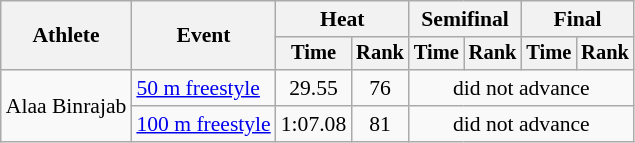<table class="wikitable" style="text-align:center; font-size:90%">
<tr>
<th rowspan="2">Athlete</th>
<th rowspan="2">Event</th>
<th colspan="2">Heat</th>
<th colspan="2">Semifinal</th>
<th colspan="2">Final</th>
</tr>
<tr style="font-size:95%">
<th>Time</th>
<th>Rank</th>
<th>Time</th>
<th>Rank</th>
<th>Time</th>
<th>Rank</th>
</tr>
<tr>
<td align=left rowspan=2>Alaa Binrajab</td>
<td align=left><a href='#'>50 m freestyle</a></td>
<td>29.55</td>
<td>76</td>
<td colspan=4>did not advance</td>
</tr>
<tr>
<td align=left><a href='#'>100 m freestyle</a></td>
<td>1:07.08</td>
<td>81</td>
<td colspan=4>did not advance</td>
</tr>
</table>
